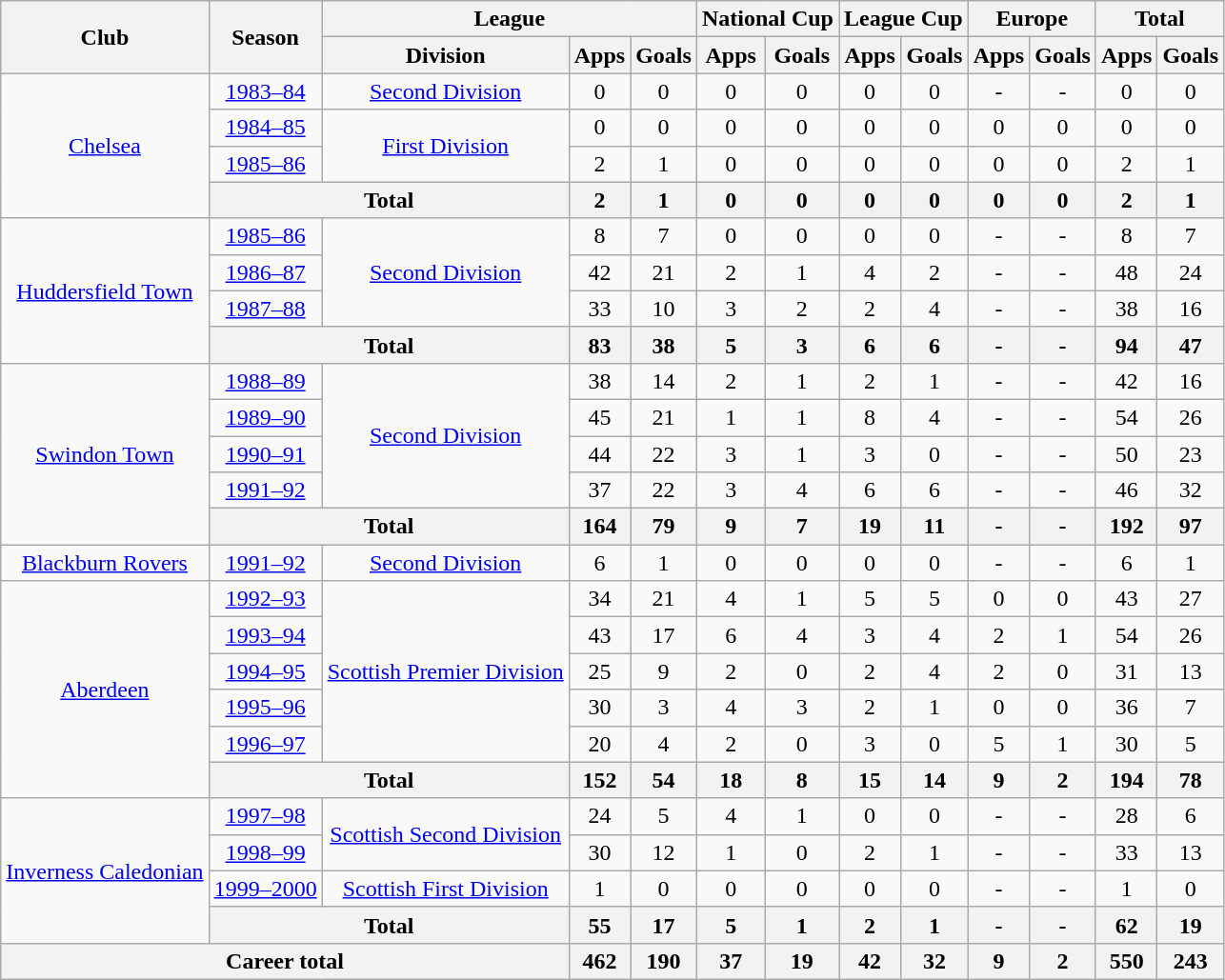<table class="wikitable" style="text-align:center">
<tr>
<th rowspan="2">Club</th>
<th rowspan="2">Season</th>
<th colspan="3">League</th>
<th colspan="2">National Cup</th>
<th colspan="2">League Cup</th>
<th colspan="2">Europe</th>
<th colspan="2">Total</th>
</tr>
<tr>
<th>Division</th>
<th>Apps</th>
<th>Goals</th>
<th>Apps</th>
<th>Goals</th>
<th>Apps</th>
<th>Goals</th>
<th>Apps</th>
<th>Goals</th>
<th>Apps</th>
<th>Goals</th>
</tr>
<tr>
<td rowspan="4"><a href='#'>Chelsea</a></td>
<td><a href='#'>1983–84</a></td>
<td><a href='#'>Second Division</a></td>
<td>0</td>
<td>0</td>
<td>0</td>
<td>0</td>
<td>0</td>
<td>0</td>
<td>-</td>
<td>-</td>
<td>0</td>
<td>0</td>
</tr>
<tr>
<td><a href='#'>1984–85</a></td>
<td rowspan="2"><a href='#'>First Division</a></td>
<td>0</td>
<td>0</td>
<td>0</td>
<td>0</td>
<td>0</td>
<td>0</td>
<td>0</td>
<td>0</td>
<td>0</td>
<td>0</td>
</tr>
<tr>
<td><a href='#'>1985–86</a></td>
<td>2</td>
<td>1</td>
<td>0</td>
<td>0</td>
<td>0</td>
<td>0</td>
<td>0</td>
<td>0</td>
<td>2</td>
<td>1</td>
</tr>
<tr>
<th colspan="2">Total</th>
<th>2</th>
<th>1</th>
<th>0</th>
<th>0</th>
<th>0</th>
<th>0</th>
<th>0</th>
<th>0</th>
<th>2</th>
<th>1</th>
</tr>
<tr>
<td rowspan="4"><a href='#'>Huddersfield Town</a></td>
<td><a href='#'>1985–86</a></td>
<td rowspan="3"><a href='#'>Second Division</a></td>
<td>8</td>
<td>7</td>
<td>0</td>
<td>0</td>
<td>0</td>
<td>0</td>
<td>-</td>
<td>-</td>
<td>8</td>
<td>7</td>
</tr>
<tr>
<td><a href='#'>1986–87</a></td>
<td>42</td>
<td>21</td>
<td>2</td>
<td>1</td>
<td>4</td>
<td>2</td>
<td>-</td>
<td>-</td>
<td>48</td>
<td>24</td>
</tr>
<tr>
<td><a href='#'>1987–88</a></td>
<td>33</td>
<td>10</td>
<td>3</td>
<td>2</td>
<td>2</td>
<td>4</td>
<td>-</td>
<td>-</td>
<td>38</td>
<td>16</td>
</tr>
<tr>
<th colspan="2">Total</th>
<th>83</th>
<th>38</th>
<th>5</th>
<th>3</th>
<th>6</th>
<th>6</th>
<th>-</th>
<th>-</th>
<th>94</th>
<th>47</th>
</tr>
<tr>
<td rowspan="5"><a href='#'>Swindon Town</a></td>
<td><a href='#'>1988–89</a></td>
<td rowspan="4"><a href='#'>Second Division</a></td>
<td>38</td>
<td>14</td>
<td>2</td>
<td>1</td>
<td>2</td>
<td>1</td>
<td>-</td>
<td>-</td>
<td>42</td>
<td>16</td>
</tr>
<tr>
<td><a href='#'>1989–90</a></td>
<td>45</td>
<td>21</td>
<td>1</td>
<td>1</td>
<td>8</td>
<td>4</td>
<td>-</td>
<td>-</td>
<td>54</td>
<td>26</td>
</tr>
<tr>
<td><a href='#'>1990–91</a></td>
<td>44</td>
<td>22</td>
<td>3</td>
<td>1</td>
<td>3</td>
<td>0</td>
<td>-</td>
<td>-</td>
<td>50</td>
<td>23</td>
</tr>
<tr>
<td><a href='#'>1991–92</a></td>
<td>37</td>
<td>22</td>
<td>3</td>
<td>4</td>
<td>6</td>
<td>6</td>
<td>-</td>
<td>-</td>
<td>46</td>
<td>32</td>
</tr>
<tr>
<th colspan="2">Total</th>
<th>164</th>
<th>79</th>
<th>9</th>
<th>7</th>
<th>19</th>
<th>11</th>
<th>-</th>
<th>-</th>
<th>192</th>
<th>97</th>
</tr>
<tr>
<td><a href='#'>Blackburn Rovers</a></td>
<td><a href='#'>1991–92</a></td>
<td><a href='#'>Second Division</a></td>
<td>6</td>
<td>1</td>
<td>0</td>
<td>0</td>
<td>0</td>
<td>0</td>
<td>-</td>
<td>-</td>
<td>6</td>
<td>1</td>
</tr>
<tr>
<td rowspan="6"><a href='#'>Aberdeen</a></td>
<td><a href='#'>1992–93</a></td>
<td rowspan="5"><a href='#'>Scottish Premier Division</a></td>
<td>34</td>
<td>21</td>
<td>4</td>
<td>1</td>
<td>5</td>
<td>5</td>
<td>0</td>
<td>0</td>
<td>43</td>
<td>27</td>
</tr>
<tr>
<td><a href='#'>1993–94</a></td>
<td>43</td>
<td>17</td>
<td>6</td>
<td>4</td>
<td>3</td>
<td>4</td>
<td>2</td>
<td>1</td>
<td>54</td>
<td>26</td>
</tr>
<tr>
<td><a href='#'>1994–95</a></td>
<td>25</td>
<td>9</td>
<td>2</td>
<td>0</td>
<td>2</td>
<td>4</td>
<td>2</td>
<td>0</td>
<td>31</td>
<td>13</td>
</tr>
<tr>
<td><a href='#'>1995–96</a></td>
<td>30</td>
<td>3</td>
<td>4</td>
<td>3</td>
<td>2</td>
<td>1</td>
<td>0</td>
<td>0</td>
<td>36</td>
<td>7</td>
</tr>
<tr>
<td><a href='#'>1996–97</a></td>
<td>20</td>
<td>4</td>
<td>2</td>
<td>0</td>
<td>3</td>
<td>0</td>
<td>5</td>
<td>1</td>
<td>30</td>
<td>5</td>
</tr>
<tr>
<th colspan="2">Total</th>
<th>152</th>
<th>54</th>
<th>18</th>
<th>8</th>
<th>15</th>
<th>14</th>
<th>9</th>
<th>2</th>
<th>194</th>
<th>78</th>
</tr>
<tr>
<td rowspan="4"><a href='#'>Inverness Caledonian</a></td>
<td><a href='#'>1997–98</a></td>
<td rowspan="2"><a href='#'>Scottish Second Division</a></td>
<td>24</td>
<td>5</td>
<td>4</td>
<td>1</td>
<td>0</td>
<td>0</td>
<td>-</td>
<td>-</td>
<td>28</td>
<td>6</td>
</tr>
<tr>
<td><a href='#'>1998–99</a></td>
<td>30</td>
<td>12</td>
<td>1</td>
<td>0</td>
<td>2</td>
<td>1</td>
<td>-</td>
<td>-</td>
<td>33</td>
<td>13</td>
</tr>
<tr>
<td><a href='#'>1999–2000</a></td>
<td><a href='#'>Scottish First Division</a></td>
<td>1</td>
<td>0</td>
<td>0</td>
<td>0</td>
<td>0</td>
<td>0</td>
<td>-</td>
<td>-</td>
<td>1</td>
<td>0</td>
</tr>
<tr>
<th colspan="2">Total</th>
<th>55</th>
<th>17</th>
<th>5</th>
<th>1</th>
<th>2</th>
<th>1</th>
<th>-</th>
<th>-</th>
<th>62</th>
<th>19</th>
</tr>
<tr>
<th colspan="3">Career total</th>
<th>462</th>
<th>190</th>
<th>37</th>
<th>19</th>
<th>42</th>
<th>32</th>
<th>9</th>
<th>2</th>
<th>550</th>
<th>243</th>
</tr>
</table>
